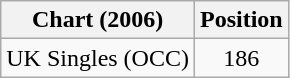<table class="wikitable">
<tr>
<th>Chart (2006)</th>
<th>Position</th>
</tr>
<tr>
<td>UK Singles (OCC)</td>
<td align="center">186</td>
</tr>
</table>
